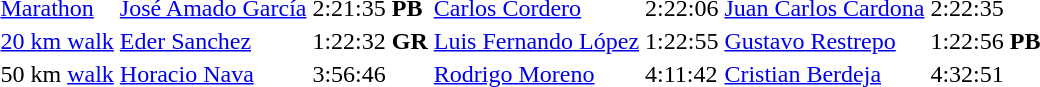<table>
<tr>
<td><a href='#'>Marathon</a></td>
<td><a href='#'>José Amado García</a><br></td>
<td>2:21:35 <strong>PB</strong></td>
<td><a href='#'>Carlos Cordero</a><br></td>
<td>2:22:06</td>
<td><a href='#'>Juan Carlos Cardona</a><br></td>
<td>2:22:35</td>
</tr>
<tr>
<td><a href='#'>20 km walk</a></td>
<td><a href='#'>Eder Sanchez</a><br></td>
<td>1:22:32 <strong>GR</strong></td>
<td><a href='#'>Luis Fernando López</a><br></td>
<td>1:22:55</td>
<td><a href='#'>Gustavo Restrepo</a><br></td>
<td>1:22:56 <strong>PB</strong></td>
</tr>
<tr>
<td>50 km <a href='#'>walk</a></td>
<td><a href='#'>Horacio Nava</a><br></td>
<td>3:56:46</td>
<td><a href='#'>Rodrigo Moreno</a><br></td>
<td>4:11:42</td>
<td><a href='#'>Cristian Berdeja</a><br></td>
<td>4:32:51</td>
</tr>
</table>
